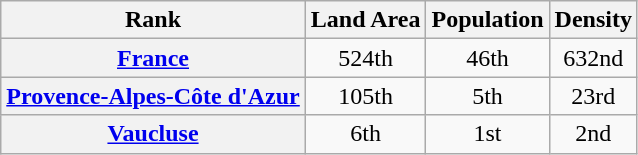<table class="wikitable centre" style="text-align:center;">
<tr>
<th scope="col">Rank</th>
<th scope="col">Land Area</th>
<th scope="col">Population</th>
<th scope="col">Density</th>
</tr>
<tr>
<th scope="row"><a href='#'>France</a></th>
<td>524th</td>
<td>46th</td>
<td>632nd</td>
</tr>
<tr>
<th scope="row"><a href='#'>Provence-Alpes-Côte d'Azur</a></th>
<td>105th</td>
<td>5th</td>
<td>23rd</td>
</tr>
<tr>
<th scope="row"><a href='#'>Vaucluse</a></th>
<td>6th</td>
<td>1st</td>
<td>2nd</td>
</tr>
</table>
